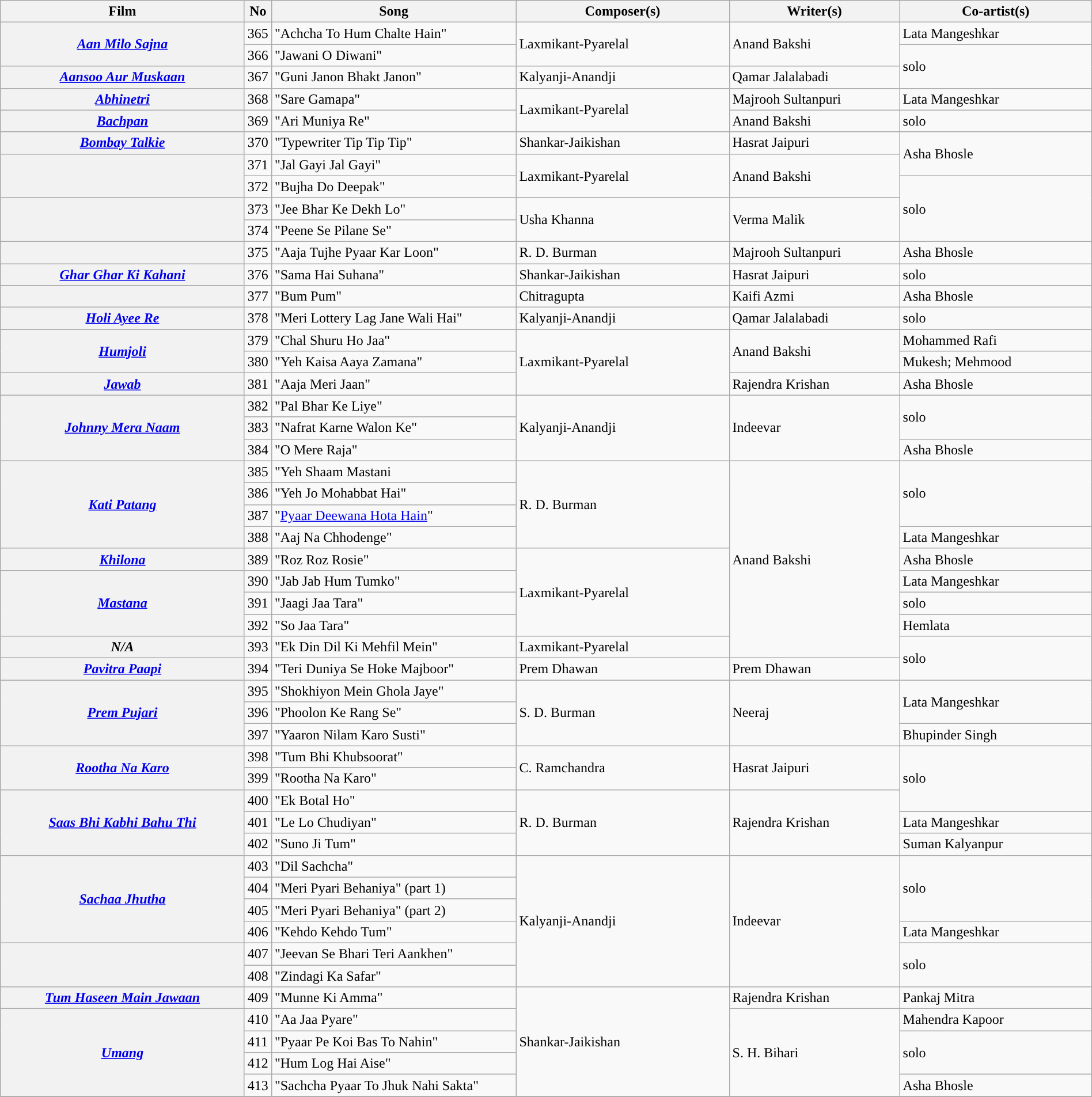<table class="wikitable plainrowheaders" width="100%" textcolor:#000;">
<tr style="background:#b0e0e66;">
<th scope="col" width=23%><strong>Film</strong></th>
<th><strong>No</strong></th>
<th scope="col" width=23%><strong>Song</strong></th>
<th scope="col" width=20%><strong>Composer(s)</strong></th>
<th scope="col" width=16%><strong>Writer(s)</strong></th>
<th scope="col" width=18%><strong>Co-artist(s)</strong></th>
</tr>
<tr>
<th rowspan=2><em><a href='#'>Aan Milo Sajna</a></em></th>
<td>365</td>
<td>"Achcha To Hum Chalte Hain"</td>
<td rowspan=2>Laxmikant-Pyarelal</td>
<td rowspan=2>Anand Bakshi</td>
<td>Lata Mangeshkar</td>
</tr>
<tr>
<td>366</td>
<td>"Jawani O Diwani"</td>
<td rowspan=2>solo</td>
</tr>
<tr>
<th><em><a href='#'>Aansoo Aur Muskaan</a></em></th>
<td>367</td>
<td>"Guni Janon Bhakt Janon"</td>
<td>Kalyanji-Anandji</td>
<td>Qamar Jalalabadi</td>
</tr>
<tr>
<th><em><a href='#'>Abhinetri</a></em></th>
<td>368</td>
<td>"Sare Gamapa"</td>
<td rowspan=2>Laxmikant-Pyarelal</td>
<td>Majrooh Sultanpuri</td>
<td>Lata Mangeshkar</td>
</tr>
<tr>
<th><em><a href='#'>Bachpan</a></em></th>
<td>369</td>
<td>"Ari Muniya Re"</td>
<td>Anand Bakshi</td>
<td>solo</td>
</tr>
<tr>
<th><em><a href='#'>Bombay Talkie</a></em></th>
<td>370</td>
<td>"Typewriter Tip Tip Tip"</td>
<td>Shankar-Jaikishan</td>
<td>Hasrat Jaipuri</td>
<td rowspan=2>Asha Bhosle</td>
</tr>
<tr>
<th rowspan=2><em></em></th>
<td>371</td>
<td>"Jal Gayi Jal Gayi"</td>
<td rowspan=2>Laxmikant-Pyarelal</td>
<td rowspan=2>Anand Bakshi</td>
</tr>
<tr>
<td>372</td>
<td>"Bujha Do Deepak"</td>
<td rowspan=3>solo</td>
</tr>
<tr>
<th rowspan=2><em></em></th>
<td>373</td>
<td>"Jee Bhar Ke Dekh Lo"</td>
<td rowspan=2>Usha Khanna</td>
<td rowspan=2>Verma Malik</td>
</tr>
<tr>
<td>374</td>
<td>"Peene Se Pilane Se"</td>
</tr>
<tr>
<th><em></em></th>
<td>375</td>
<td>"Aaja Tujhe Pyaar Kar Loon"</td>
<td>R. D. Burman</td>
<td>Majrooh Sultanpuri</td>
<td>Asha Bhosle</td>
</tr>
<tr>
<th><em><a href='#'>Ghar Ghar Ki Kahani</a></em></th>
<td>376</td>
<td>"Sama Hai Suhana"</td>
<td>Shankar-Jaikishan</td>
<td>Hasrat Jaipuri</td>
<td>solo</td>
</tr>
<tr>
<th><em></em></th>
<td>377</td>
<td>"Bum Pum"</td>
<td>Chitragupta</td>
<td>Kaifi Azmi</td>
<td>Asha Bhosle</td>
</tr>
<tr>
<th><em><a href='#'>Holi Ayee Re</a></em></th>
<td>378</td>
<td>"Meri Lottery Lag Jane Wali Hai"</td>
<td>Kalyanji-Anandji</td>
<td>Qamar Jalalabadi</td>
<td>solo</td>
</tr>
<tr>
<th rowspan=2><em><a href='#'>Humjoli</a></em></th>
<td>379</td>
<td>"Chal Shuru Ho Jaa"</td>
<td rowspan=3>Laxmikant-Pyarelal</td>
<td rowspan=2>Anand Bakshi</td>
<td>Mohammed Rafi</td>
</tr>
<tr>
<td>380</td>
<td>"Yeh Kaisa Aaya Zamana"</td>
<td>Mukesh; Mehmood</td>
</tr>
<tr>
<th><em><a href='#'>Jawab</a></em></th>
<td>381</td>
<td>"Aaja Meri Jaan"</td>
<td>Rajendra Krishan</td>
<td>Asha Bhosle</td>
</tr>
<tr>
<th rowspan=3><em><a href='#'>Johnny Mera Naam</a></em></th>
<td>382</td>
<td>"Pal Bhar Ke Liye"</td>
<td rowspan=3>Kalyanji-Anandji</td>
<td rowspan=3>Indeevar</td>
<td rowspan=2>solo</td>
</tr>
<tr>
<td>383</td>
<td>"Nafrat Karne Walon Ke"</td>
</tr>
<tr>
<td>384</td>
<td>"O Mere Raja"</td>
<td>Asha Bhosle</td>
</tr>
<tr>
<th rowspan=4><em><a href='#'>Kati Patang</a></em></th>
<td>385</td>
<td>"Yeh Shaam Mastani</td>
<td rowspan=4>R. D. Burman</td>
<td rowspan=9>Anand Bakshi</td>
<td rowspan=3>solo</td>
</tr>
<tr>
<td>386</td>
<td>"Yeh Jo Mohabbat Hai"</td>
</tr>
<tr>
<td>387</td>
<td>"<a href='#'>Pyaar Deewana Hota Hain</a>"</td>
</tr>
<tr>
<td>388</td>
<td>"Aaj Na Chhodenge"</td>
<td>Lata Mangeshkar</td>
</tr>
<tr>
<th><em><a href='#'>Khilona</a></em></th>
<td>389</td>
<td>"Roz Roz Rosie"</td>
<td rowspan=4>Laxmikant-Pyarelal</td>
<td>Asha Bhosle</td>
</tr>
<tr>
<th rowspan=3><em><a href='#'>Mastana</a></em></th>
<td>390</td>
<td>"Jab Jab Hum Tumko"</td>
<td>Lata Mangeshkar</td>
</tr>
<tr>
<td>391</td>
<td>"Jaagi Jaa Tara"</td>
<td>solo</td>
</tr>
<tr>
<td>392</td>
<td>"So Jaa Tara"</td>
<td>Hemlata</td>
</tr>
<tr>
<th><em>N/A</em></th>
<td>393</td>
<td>"Ek Din Dil Ki Mehfil Mein"</td>
<td>Laxmikant-Pyarelal</td>
<td rowspan=2>solo</td>
</tr>
<tr>
<th><em><a href='#'>Pavitra Paapi</a></em></th>
<td>394</td>
<td>"Teri Duniya Se Hoke Majboor"</td>
<td>Prem Dhawan</td>
<td>Prem Dhawan</td>
</tr>
<tr>
<th rowspan=3><em><a href='#'>Prem Pujari</a></em></th>
<td>395</td>
<td>"Shokhiyon Mein Ghola Jaye"</td>
<td rowspan=3>S. D. Burman</td>
<td rowspan=3>Neeraj</td>
<td rowspan=2>Lata Mangeshkar</td>
</tr>
<tr>
<td>396</td>
<td>"Phoolon Ke Rang Se"</td>
</tr>
<tr>
<td>397</td>
<td>"Yaaron Nilam Karo Susti"</td>
<td>Bhupinder Singh</td>
</tr>
<tr>
<th rowspan=2><em><a href='#'>Rootha Na Karo</a></em></th>
<td>398</td>
<td>"Tum Bhi Khubsoorat"</td>
<td rowspan=2>C. Ramchandra</td>
<td rowspan=2>Hasrat Jaipuri</td>
<td rowspan=3>solo</td>
</tr>
<tr>
<td>399</td>
<td>"Rootha Na Karo"</td>
</tr>
<tr>
<th rowspan=3><em><a href='#'>Saas Bhi Kabhi Bahu Thi</a></em></th>
<td>400</td>
<td>"Ek Botal Ho"</td>
<td rowspan=3>R. D. Burman</td>
<td rowspan=3>Rajendra Krishan</td>
</tr>
<tr>
<td>401</td>
<td>"Le Lo Chudiyan"</td>
<td>Lata Mangeshkar</td>
</tr>
<tr>
<td>402</td>
<td>"Suno Ji Tum"</td>
<td>Suman Kalyanpur</td>
</tr>
<tr>
<th rowspan=4><em><a href='#'>Sachaa Jhutha</a></em></th>
<td>403</td>
<td>"Dil Sachcha"</td>
<td rowspan=6>Kalyanji-Anandji</td>
<td rowspan=6>Indeevar</td>
<td rowspan=3>solo</td>
</tr>
<tr>
<td>404</td>
<td>"Meri Pyari Behaniya" (part 1)</td>
</tr>
<tr>
<td>405</td>
<td>"Meri Pyari Behaniya" (part 2)</td>
</tr>
<tr>
<td>406</td>
<td>"Kehdo Kehdo Tum"</td>
<td>Lata Mangeshkar</td>
</tr>
<tr>
<th rowspan=2><em></em></th>
<td>407</td>
<td>"Jeevan Se Bhari Teri Aankhen"</td>
<td rowspan=2>solo</td>
</tr>
<tr>
<td>408</td>
<td>"Zindagi Ka Safar"</td>
</tr>
<tr>
<th><em><a href='#'>Tum Haseen Main Jawaan</a></em></th>
<td>409</td>
<td>"Munne Ki Amma"</td>
<td rowspan=5>Shankar-Jaikishan</td>
<td>Rajendra Krishan</td>
<td>Pankaj Mitra</td>
</tr>
<tr>
<th rowspan=4><em><a href='#'>Umang</a></em></th>
<td>410</td>
<td>"Aa Jaa Pyare"</td>
<td rowspan=4>S. H. Bihari</td>
<td>Mahendra Kapoor</td>
</tr>
<tr>
<td>411</td>
<td>"Pyaar Pe Koi Bas To Nahin"</td>
<td rowspan=2>solo</td>
</tr>
<tr>
<td>412</td>
<td>"Hum Log Hai Aise"</td>
</tr>
<tr>
<td>413</td>
<td>"Sachcha Pyaar To Jhuk Nahi Sakta"</td>
<td>Asha Bhosle</td>
</tr>
<tr>
</tr>
</table>
